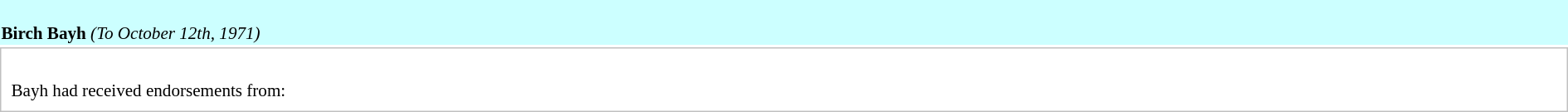<table class="collapsible collapsed" style="width:100%;font-size:88%;text-align:left; border:0; margin-top:0.2em;">
<tr>
<th style="background:#cff; font-weight:normal;"><br><strong>Birch Bayh</strong> <em>(To October 12th, 1971)</em></th>
</tr>
<tr>
<td style="border:solid 1px silver; padding:8px; background:white;"><br>Bayh had received endorsements from:</td>
</tr>
<tr>
<td style="text-align:center;"></td>
</tr>
</table>
